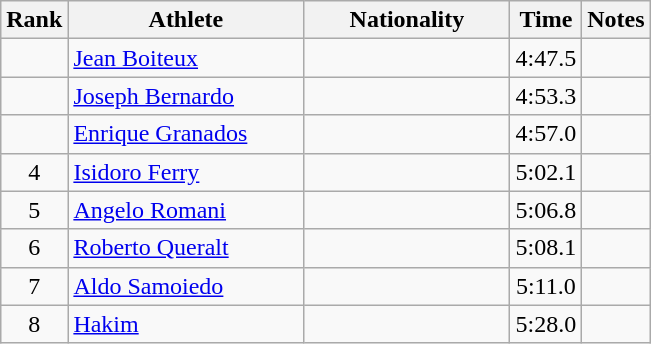<table class="wikitable sortable" style="text-align:center">
<tr>
<th width=30>Rank</th>
<th width=150>Athlete</th>
<th width=130>Nationality</th>
<th width=30>Time</th>
<th width=30>Notes</th>
</tr>
<tr>
<td></td>
<td align=left><a href='#'>Jean Boiteux</a></td>
<td align="left"></td>
<td>4:47.5</td>
<td></td>
</tr>
<tr>
<td></td>
<td align=left><a href='#'>Joseph Bernardo</a></td>
<td align="left"></td>
<td>4:53.3</td>
<td></td>
</tr>
<tr>
<td></td>
<td align=left><a href='#'>Enrique Granados</a></td>
<td align="left"></td>
<td>4:57.0</td>
<td></td>
</tr>
<tr>
<td>4</td>
<td align=left><a href='#'>Isidoro Ferry</a></td>
<td align="left"></td>
<td>5:02.1</td>
<td></td>
</tr>
<tr>
<td>5</td>
<td align=left><a href='#'>Angelo Romani</a></td>
<td align="left"></td>
<td>5:06.8</td>
<td></td>
</tr>
<tr>
<td>6</td>
<td align=left><a href='#'>Roberto Queralt</a></td>
<td align="left"></td>
<td>5:08.1</td>
<td></td>
</tr>
<tr>
<td>7</td>
<td align=left><a href='#'>Aldo Samoiedo</a></td>
<td align=left></td>
<td>5:11.0</td>
<td></td>
</tr>
<tr>
<td>8</td>
<td align=left><a href='#'>Hakim</a></td>
<td align=left></td>
<td>5:28.0</td>
<td></td>
</tr>
</table>
